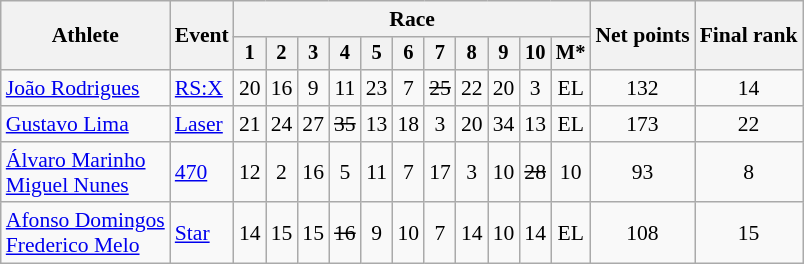<table class="wikitable" style="font-size:90%">
<tr>
<th rowspan="2">Athlete</th>
<th rowspan="2">Event</th>
<th colspan=11>Race</th>
<th rowspan=2>Net points</th>
<th rowspan=2>Final rank</th>
</tr>
<tr style="font-size:95%">
<th>1</th>
<th>2</th>
<th>3</th>
<th>4</th>
<th>5</th>
<th>6</th>
<th>7</th>
<th>8</th>
<th>9</th>
<th>10</th>
<th>M*</th>
</tr>
<tr align=center>
<td align=left><a href='#'>João Rodrigues</a></td>
<td align=left><a href='#'>RS:X</a></td>
<td>20</td>
<td>16</td>
<td>9</td>
<td>11</td>
<td>23</td>
<td>7</td>
<td><s>25</s></td>
<td>22</td>
<td>20</td>
<td>3</td>
<td>EL</td>
<td>132</td>
<td>14</td>
</tr>
<tr align=center>
<td align=left><a href='#'>Gustavo Lima</a></td>
<td align=left><a href='#'>Laser</a></td>
<td>21</td>
<td>24</td>
<td>27</td>
<td><s>35</s></td>
<td>13</td>
<td>18</td>
<td>3</td>
<td>20</td>
<td>34</td>
<td>13</td>
<td>EL</td>
<td>173</td>
<td>22</td>
</tr>
<tr align=center>
<td align=left><a href='#'>Álvaro Marinho</a><br><a href='#'>Miguel Nunes</a></td>
<td align=left><a href='#'>470</a></td>
<td>12</td>
<td>2</td>
<td>16</td>
<td>5</td>
<td>11</td>
<td>7</td>
<td>17</td>
<td>3</td>
<td>10</td>
<td><s>28</s></td>
<td>10</td>
<td>93</td>
<td>8</td>
</tr>
<tr align=center>
<td align=left><a href='#'>Afonso Domingos</a><br><a href='#'>Frederico Melo</a></td>
<td align=left><a href='#'>Star</a></td>
<td>14</td>
<td>15</td>
<td>15</td>
<td><s>16</s></td>
<td>9</td>
<td>10</td>
<td>7</td>
<td>14</td>
<td>10</td>
<td>14</td>
<td>EL</td>
<td>108</td>
<td>15</td>
</tr>
</table>
